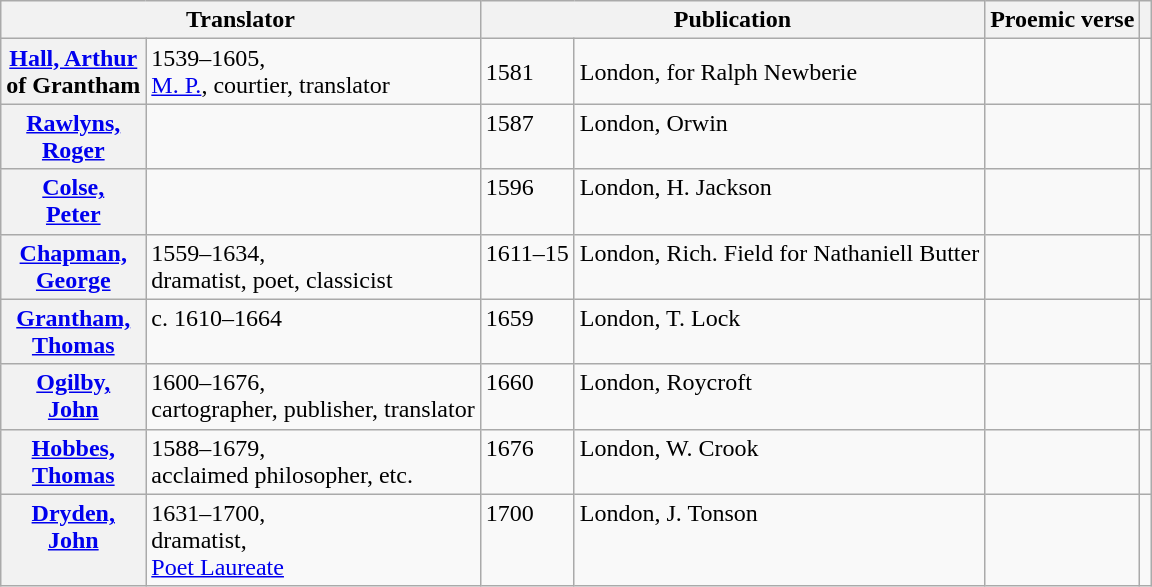<table class="wikitable" ">
<tr>
<th scope="col" colspan="2">Translator</th>
<th scope="col" colspan="2">Publication</th>
<th scope="col">Proemic verse</th>
<th scope="col"></th>
</tr>
<tr>
<th><a href='#'>Hall, Arthur</a><br>of Grantham</th>
<td>1539–1605,<br><a href='#'>M. P.</a>, courtier, translator</td>
<td>1581</td>
<td>London, for Ralph Newberie</td>
<td><blockquote></blockquote></td>
<td></td>
</tr>
<tr valign="top">
<th><a href='#'>Rawlyns,<br>Roger</a></th>
<td></td>
<td>1587</td>
<td>London, Orwin</td>
<td> </td>
<td></td>
</tr>
<tr valign="top">
<th><a href='#'>Colse,<br>Peter</a></th>
<td> </td>
<td>1596</td>
<td>London, H. Jackson</td>
<td> </td>
<td></td>
</tr>
<tr valign="top">
<th> <a href='#'>Chapman,<br>George</a></th>
<td>1559–1634,<br>dramatist, poet, classicist</td>
<td>1611–15</td>
<td>London, Rich. Field for Nathaniell Butter</td>
<td><blockquote></blockquote></td>
<td></td>
</tr>
<tr valign="top">
<th><a href='#'>Grantham,<br>Thomas</a></th>
<td>c. 1610–1664<br></td>
<td>1659</td>
<td>London, T. Lock</td>
<td><blockquote></blockquote></td>
<td></td>
</tr>
<tr valign="top">
<th><a href='#'>Ogilby,<br>John</a></th>
<td>1600–1676,<br>cartographer, publisher, translator</td>
<td>1660</td>
<td>London, Roycroft</td>
<td><blockquote></blockquote></td>
<td></td>
</tr>
<tr valign="top">
<th><a href='#'>Hobbes,<br>Thomas</a></th>
<td>1588–1679,<br>acclaimed philosopher, etc.</td>
<td>1676</td>
<td>London, W. Crook</td>
<td><blockquote></blockquote></td>
<td></td>
</tr>
<tr valign="top">
<th><a href='#'>Dryden,<br>John</a></th>
<td>1631–1700,<br>dramatist,<br><a href='#'>Poet Laureate</a></td>
<td>1700</td>
<td>London, J. Tonson</td>
<td><blockquote></blockquote></td>
<td></td>
</tr>
</table>
